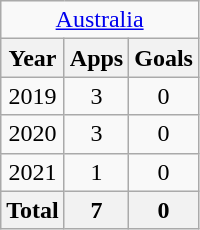<table class="wikitable" style="text-align:center">
<tr>
<td colspan="3"><a href='#'>Australia</a></td>
</tr>
<tr>
<th>Year</th>
<th>Apps</th>
<th>Goals</th>
</tr>
<tr>
<td>2019</td>
<td>3</td>
<td>0</td>
</tr>
<tr>
<td>2020</td>
<td>3</td>
<td>0</td>
</tr>
<tr>
<td>2021</td>
<td>1</td>
<td>0</td>
</tr>
<tr>
<th>Total</th>
<th>7</th>
<th>0</th>
</tr>
</table>
